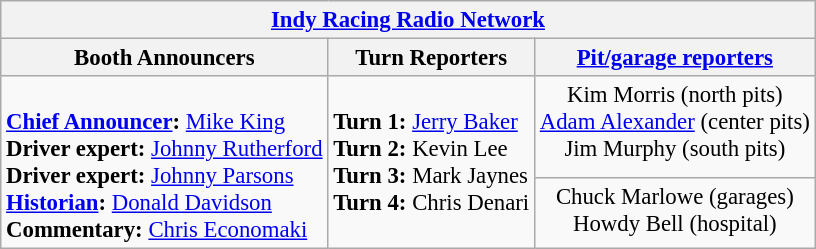<table class="wikitable" style="font-size: 95%;">
<tr>
<th colspan=3><a href='#'>Indy Racing Radio Network</a></th>
</tr>
<tr>
<th>Booth Announcers</th>
<th>Turn Reporters</th>
<th><a href='#'>Pit/garage reporters</a></th>
</tr>
<tr>
<td valign="top" rowspan=2><br><strong><a href='#'>Chief Announcer</a>:</strong> <a href='#'>Mike King</a><br>
<strong>Driver expert:</strong> <a href='#'>Johnny Rutherford</a><br>
<strong>Driver expert:</strong> <a href='#'>Johnny Parsons</a><br>
<strong><a href='#'>Historian</a>:</strong> <a href='#'>Donald Davidson</a><br>
<strong>Commentary:</strong> <a href='#'>Chris Economaki</a><br></td>
<td valign="top" rowspan=2><br><strong>Turn 1:</strong> <a href='#'>Jerry Baker</a><br>  
<strong>Turn 2:</strong> Kevin Lee<br>
<strong>Turn 3:</strong> Mark Jaynes<br>
<strong>Turn 4:</strong> Chris Denari<br></td>
<td align="center" valign="top">Kim Morris (north pits)<br><a href='#'>Adam Alexander</a> (center pits)<br>Jim Murphy (south pits)<br></td>
</tr>
<tr>
<td align="center" valign="top">Chuck Marlowe (garages)<br>Howdy Bell (hospital)<br></td>
</tr>
</table>
